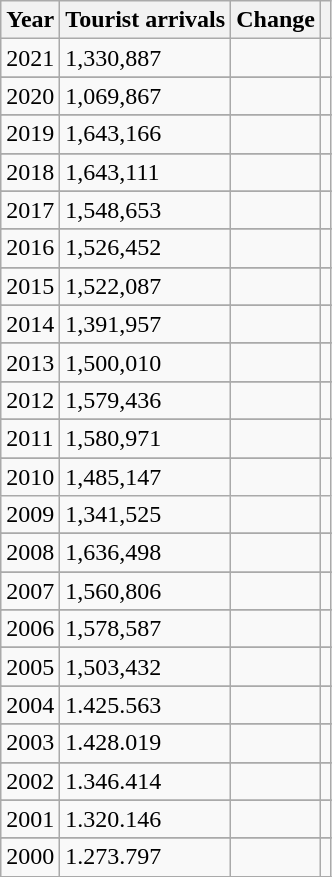<table class="wikitable sortable">
<tr>
<th>Year</th>
<th>Tourist arrivals</th>
<th>Change</th>
<th></th>
</tr>
<tr>
<td>2021</td>
<td>1,330,887</td>
<td></td>
<td></td>
</tr>
<tr>
</tr>
<tr>
</tr>
<tr>
<td>2020</td>
<td>1,069,867</td>
<td></td>
<td></td>
</tr>
<tr>
</tr>
<tr>
<td>2019</td>
<td>1,643,166</td>
<td></td>
<td></td>
</tr>
<tr>
</tr>
<tr>
<td>2018</td>
<td>1,643,111</td>
<td></td>
<td></td>
</tr>
<tr>
</tr>
<tr>
<td>2017</td>
<td>1,548,653</td>
<td></td>
<td></td>
</tr>
<tr>
</tr>
<tr>
<td>2016</td>
<td>1,526,452</td>
<td></td>
<td></td>
</tr>
<tr>
</tr>
<tr>
<td>2015</td>
<td>1,522,087</td>
<td></td>
<td></td>
</tr>
<tr>
</tr>
<tr>
<td>2014</td>
<td>1,391,957</td>
<td></td>
<td></td>
</tr>
<tr>
</tr>
<tr>
<td>2013</td>
<td>1,500,010</td>
<td></td>
<td></td>
</tr>
<tr>
</tr>
<tr>
<td>2012</td>
<td>1,579,436</td>
<td></td>
<td></td>
</tr>
<tr>
</tr>
<tr>
<td>2011</td>
<td>1,580,971</td>
<td></td>
<td></td>
</tr>
<tr>
</tr>
<tr>
<td>2010</td>
<td>1,485,147</td>
<td></td>
<td></td>
</tr>
<tr>
<td>2009</td>
<td>1,341,525</td>
<td></td>
<td></td>
</tr>
<tr>
</tr>
<tr>
<td>2008</td>
<td>1,636,498</td>
<td></td>
<td></td>
</tr>
<tr>
</tr>
<tr>
<td>2007</td>
<td>1,560,806</td>
<td></td>
<td></td>
</tr>
<tr>
</tr>
<tr>
<td>2006</td>
<td>1,578,587</td>
<td></td>
<td></td>
</tr>
<tr>
</tr>
<tr>
<td>2005</td>
<td>1,503,432</td>
<td></td>
<td></td>
</tr>
<tr>
</tr>
<tr>
<td>2004</td>
<td>1.425.563</td>
<td></td>
<td></td>
</tr>
<tr>
</tr>
<tr>
<td>2003</td>
<td>1.428.019</td>
<td></td>
<td></td>
</tr>
<tr>
</tr>
<tr>
<td>2002</td>
<td>1.346.414</td>
<td></td>
<td></td>
</tr>
<tr>
</tr>
<tr>
<td>2001</td>
<td>1.320.146</td>
<td></td>
<td></td>
</tr>
<tr>
</tr>
<tr>
<td>2000</td>
<td>1.273.797</td>
<td></td>
<td></td>
</tr>
<tr>
</tr>
</table>
